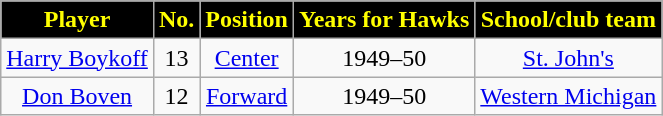<table class="wikitable sortable sortable" style="text-align:center">
<tr>
<th style="background:#000000;color:#FFFF00;">Player</th>
<th style="background:#000000;color:#FFFF00;">No.</th>
<th style="background:#000000;color:#FFFF00;">Position</th>
<th style="background:#000000;color:#FFFF00;">Years for Hawks</th>
<th style="background:#000000;color:#FFFF00;">School/club team</th>
</tr>
<tr>
<td><a href='#'>Harry Boykoff</a></td>
<td>13</td>
<td><a href='#'>Center</a></td>
<td>1949–50</td>
<td><a href='#'>St. John's</a></td>
</tr>
<tr>
<td><a href='#'>Don Boven</a></td>
<td>12</td>
<td><a href='#'>Forward</a></td>
<td>1949–50</td>
<td><a href='#'>Western Michigan</a></td>
</tr>
</table>
